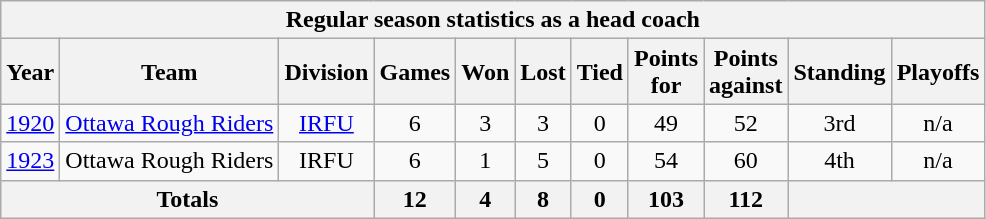<table class="wikitable">
<tr>
<th colspan="11">Regular season statistics as a head coach</th>
</tr>
<tr>
<th>Year</th>
<th>Team</th>
<th>Division</th>
<th>Games</th>
<th>Won</th>
<th>Lost</th>
<th>Tied</th>
<th>Points<br>for</th>
<th>Points<br>against</th>
<th>Standing</th>
<th>Playoffs</th>
</tr>
<tr align="center">
<td><a href='#'>1920</a></td>
<td><a href='#'>Ottawa Rough Riders</a></td>
<td><a href='#'>IRFU</a></td>
<td>6</td>
<td>3</td>
<td>3</td>
<td>0</td>
<td>49</td>
<td>52</td>
<td>3rd</td>
<td>n/a</td>
</tr>
<tr align="center">
<td><a href='#'>1923</a></td>
<td>Ottawa Rough Riders</td>
<td>IRFU</td>
<td>6</td>
<td>1</td>
<td>5</td>
<td>0</td>
<td>54</td>
<td>60</td>
<td>4th</td>
<td>n/a</td>
</tr>
<tr>
<th colspan="3">Totals</th>
<th>12</th>
<th>4</th>
<th>8</th>
<th>0</th>
<th>103</th>
<th>112</th>
<th colspan="2"> </th>
</tr>
</table>
